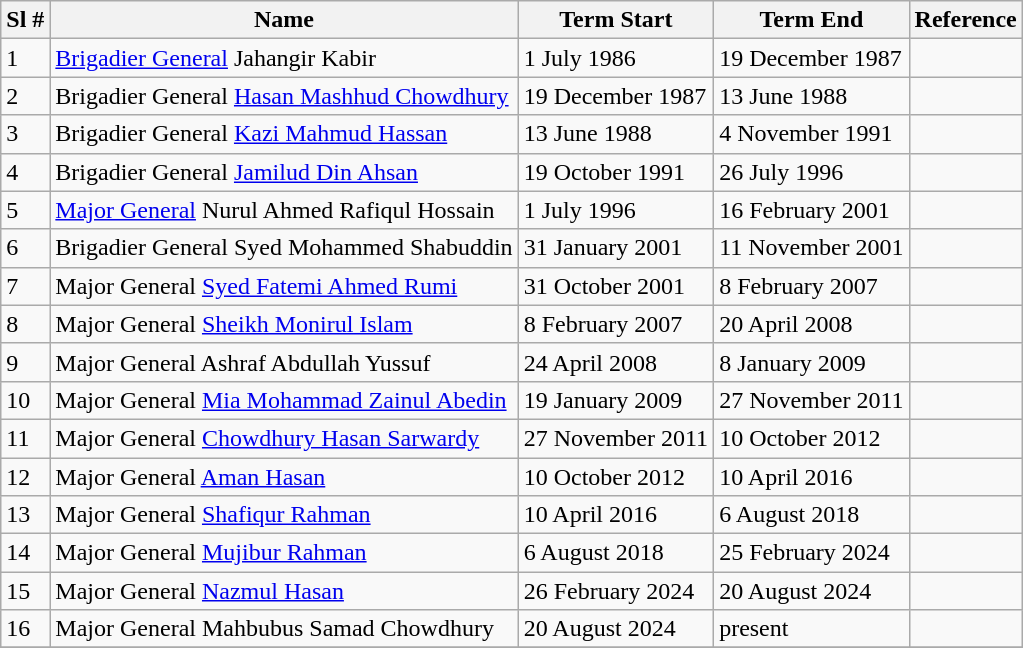<table class="wikitable">
<tr>
<th>Sl #</th>
<th>Name</th>
<th>Term Start</th>
<th>Term End</th>
<th>Reference</th>
</tr>
<tr>
<td>1</td>
<td><a href='#'>Brigadier General</a> Jahangir Kabir</td>
<td>1 July 1986</td>
<td>19 December 1987</td>
<td></td>
</tr>
<tr>
<td>2</td>
<td>Brigadier General <a href='#'>Hasan Mashhud Chowdhury</a></td>
<td>19 December 1987</td>
<td>13 June 1988</td>
<td></td>
</tr>
<tr>
<td>3</td>
<td>Brigadier General <a href='#'>Kazi Mahmud Hassan</a></td>
<td>13 June 1988</td>
<td>4 November 1991</td>
<td></td>
</tr>
<tr>
<td>4</td>
<td>Brigadier General <a href='#'>Jamilud Din Ahsan</a></td>
<td>19 October 1991</td>
<td>26 July 1996</td>
<td></td>
</tr>
<tr>
<td>5</td>
<td><a href='#'>Major General</a> Nurul Ahmed Rafiqul Hossain</td>
<td>1 July 1996</td>
<td>16 February 2001</td>
<td></td>
</tr>
<tr>
<td>6</td>
<td>Brigadier General Syed Mohammed Shabuddin</td>
<td>31 January 2001</td>
<td>11 November 2001</td>
<td></td>
</tr>
<tr>
<td>7</td>
<td>Major General <a href='#'>Syed Fatemi Ahmed Rumi</a></td>
<td>31 October 2001</td>
<td>8 February 2007</td>
<td></td>
</tr>
<tr>
<td>8</td>
<td>Major General <a href='#'>Sheikh Monirul Islam</a></td>
<td>8 February 2007</td>
<td>20 April 2008</td>
<td></td>
</tr>
<tr>
<td>9</td>
<td>Major General Ashraf Abdullah Yussuf</td>
<td>24 April 2008</td>
<td>8 January 2009</td>
<td></td>
</tr>
<tr>
<td>10</td>
<td>Major General <a href='#'>Mia Mohammad Zainul Abedin</a></td>
<td>19 January 2009</td>
<td>27 November 2011</td>
<td></td>
</tr>
<tr>
<td>11</td>
<td>Major General <a href='#'>Chowdhury Hasan Sarwardy</a></td>
<td>27 November 2011</td>
<td>10 October 2012</td>
<td></td>
</tr>
<tr>
<td>12</td>
<td>Major General <a href='#'>Aman Hasan</a></td>
<td>10 October 2012</td>
<td>10 April 2016</td>
<td></td>
</tr>
<tr>
<td>13</td>
<td>Major General <a href='#'>Shafiqur Rahman</a></td>
<td>10 April 2016</td>
<td>6 August 2018</td>
<td></td>
</tr>
<tr>
<td>14</td>
<td>Major General <a href='#'>Mujibur Rahman</a></td>
<td>6 August 2018</td>
<td>25 February 2024</td>
<td></td>
</tr>
<tr>
<td>15</td>
<td>Major General <a href='#'>Nazmul Hasan</a></td>
<td>26 February 2024</td>
<td>20 August 2024</td>
<td></td>
</tr>
<tr>
<td>16</td>
<td>Major General Mahbubus Samad Chowdhury</td>
<td>20 August 2024</td>
<td>present</td>
<td></td>
</tr>
<tr>
</tr>
</table>
